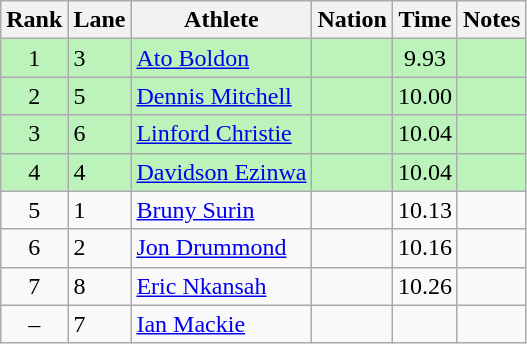<table class="wikitable sortable">
<tr>
<th>Rank</th>
<th>Lane</th>
<th>Athlete</th>
<th>Nation</th>
<th>Time</th>
<th>Notes</th>
</tr>
<tr style="background:#bbf3bb;">
<td align="center">1</td>
<td>3</td>
<td><a href='#'>Ato Boldon</a></td>
<td></td>
<td align="center">9.93</td>
<td align=center></td>
</tr>
<tr style="background:#bbf3bb;">
<td align="center">2</td>
<td>5</td>
<td><a href='#'>Dennis Mitchell</a></td>
<td></td>
<td align="center">10.00</td>
<td align=center></td>
</tr>
<tr style="background:#bbf3bb;">
<td align="center">3</td>
<td>6</td>
<td><a href='#'>Linford Christie</a></td>
<td></td>
<td align="center">10.04</td>
<td align=center></td>
</tr>
<tr style="background:#bbf3bb;">
<td align="center">4</td>
<td>4</td>
<td><a href='#'>Davidson Ezinwa</a></td>
<td></td>
<td align="center">10.04</td>
<td align=center></td>
</tr>
<tr>
<td align="center">5</td>
<td>1</td>
<td><a href='#'>Bruny Surin</a></td>
<td></td>
<td align="center">10.13</td>
<td></td>
</tr>
<tr>
<td align="center">6</td>
<td>2</td>
<td><a href='#'>Jon Drummond</a></td>
<td></td>
<td align="center">10.16</td>
<td></td>
</tr>
<tr>
<td align="center">7</td>
<td>8</td>
<td><a href='#'>Eric Nkansah</a></td>
<td></td>
<td align="center">10.26</td>
<td></td>
</tr>
<tr>
<td align="center" data-sort-value=8>–</td>
<td>7</td>
<td><a href='#'>Ian Mackie</a></td>
<td></td>
<td align="center"></td>
<td></td>
</tr>
</table>
